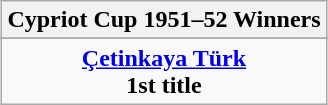<table class="wikitable" style="text-align:center;margin: 0 auto;">
<tr>
<th>Cypriot Cup 1951–52 Winners</th>
</tr>
<tr>
</tr>
<tr>
<td><strong><a href='#'>Çetinkaya Türk</a></strong><br><strong>1st title</strong></td>
</tr>
</table>
